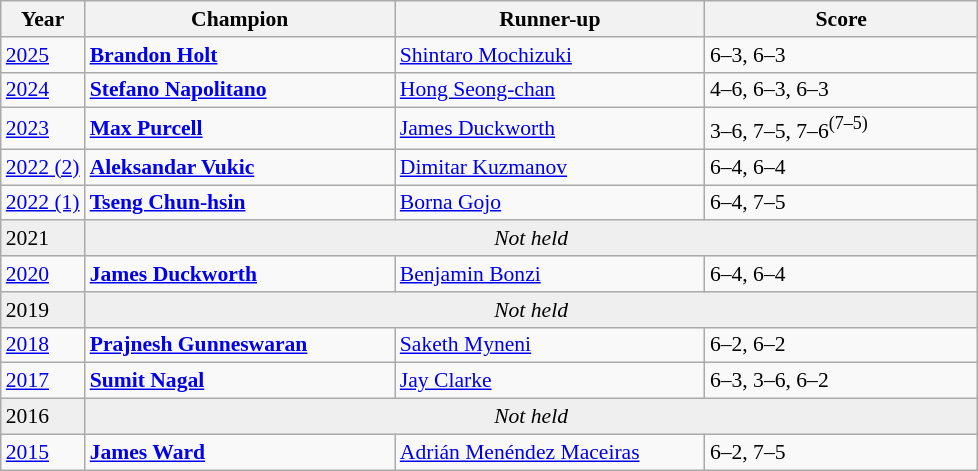<table class="wikitable" style="font-size:90%">
<tr>
<th>Year</th>
<th width="200">Champion</th>
<th width="200">Runner-up</th>
<th width="175">Score</th>
</tr>
<tr>
<td><a href='#'>2025</a></td>
<td> <strong><a href='#'>Brandon Holt</a></strong></td>
<td> <a href='#'>Shintaro Mochizuki</a></td>
<td>6–3, 6–3</td>
</tr>
<tr>
<td><a href='#'>2024</a></td>
<td> <strong><a href='#'>Stefano Napolitano</a></strong></td>
<td> <a href='#'>Hong Seong-chan</a></td>
<td>4–6, 6–3, 6–3</td>
</tr>
<tr>
<td><a href='#'>2023</a></td>
<td> <strong><a href='#'>Max Purcell</a></strong></td>
<td> <a href='#'>James Duckworth</a></td>
<td>3–6, 7–5, 7–6<sup>(7–5)</sup></td>
</tr>
<tr>
<td><a href='#'>2022 (2)</a></td>
<td> <strong><a href='#'>Aleksandar Vukic</a></strong></td>
<td> <a href='#'>Dimitar Kuzmanov</a></td>
<td>6–4, 6–4</td>
</tr>
<tr>
<td><a href='#'>2022 (1)</a></td>
<td> <strong><a href='#'>Tseng Chun-hsin</a></strong></td>
<td> <a href='#'>Borna Gojo</a></td>
<td>6–4, 7–5</td>
</tr>
<tr bgcolor=#efefef>
<td>2021</td>
<td colspan=3 align=center><em>Not held</em></td>
</tr>
<tr>
<td><a href='#'>2020</a></td>
<td> <strong><a href='#'>James Duckworth</a></strong></td>
<td> <a href='#'>Benjamin Bonzi</a></td>
<td>6–4, 6–4</td>
</tr>
<tr bgcolor=#efefef>
<td>2019</td>
<td colspan=3 align=center><em>Not held</em></td>
</tr>
<tr>
<td><a href='#'>2018</a></td>
<td> <strong><a href='#'>Prajnesh Gunneswaran</a></strong></td>
<td> <a href='#'>Saketh Myneni</a></td>
<td>6–2, 6–2</td>
</tr>
<tr>
<td><a href='#'>2017</a></td>
<td> <strong><a href='#'>Sumit Nagal</a></strong></td>
<td> <a href='#'>Jay Clarke</a></td>
<td>6–3, 3–6, 6–2</td>
</tr>
<tr bgcolor=#efefef>
<td>2016</td>
<td colspan=3 align=center><em>Not held</em></td>
</tr>
<tr>
<td><a href='#'>2015</a></td>
<td> <strong><a href='#'>James Ward</a></strong></td>
<td> <a href='#'>Adrián Menéndez Maceiras</a></td>
<td>6–2, 7–5</td>
</tr>
</table>
